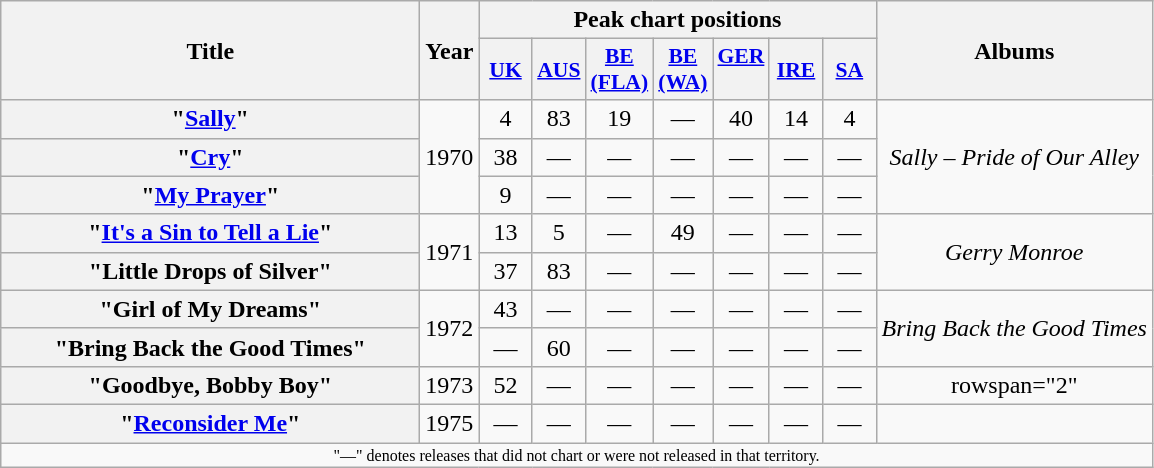<table class="wikitable plainrowheaders" style="text-align:center;">
<tr>
<th rowspan="2" scope="col" style="width:17em;">Title</th>
<th rowspan="2" scope="col" style="width:2em;">Year</th>
<th colspan="7">Peak chart positions</th>
<th rowspan="2">Albums</th>
</tr>
<tr>
<th scope="col" style="width:2em;font-size:90%;"><a href='#'>UK</a><br></th>
<th scope="col" style="width:2em;font-size:90%;"><a href='#'>AUS</a><br></th>
<th scope="col" style="width:2em;font-size:90%;"><a href='#'>BE (FLA)</a><br></th>
<th scope="col" style="width:2em;font-size:90%;"><a href='#'>BE (WA)</a><br></th>
<th scope="col" style="width:2em;font-size:90%;"><a href='#'>GER</a><br><br></th>
<th scope="col" style="width:2em;font-size:90%;"><a href='#'>IRE</a><br></th>
<th scope="col" style="width:2em;font-size:90%;"><a href='#'>SA</a><br></th>
</tr>
<tr>
<th scope="row">"<a href='#'>Sally</a>"</th>
<td rowspan="3">1970</td>
<td>4</td>
<td>83</td>
<td>19</td>
<td>—</td>
<td>40</td>
<td>14</td>
<td>4</td>
<td rowspan="3"><em>Sally – Pride of Our Alley</em></td>
</tr>
<tr>
<th scope="row">"<a href='#'>Cry</a>"</th>
<td>38</td>
<td>—</td>
<td>—</td>
<td>—</td>
<td>—</td>
<td>—</td>
<td>—</td>
</tr>
<tr>
<th scope="row">"<a href='#'>My Prayer</a>"</th>
<td>9</td>
<td>—</td>
<td>—</td>
<td>—</td>
<td>—</td>
<td>—</td>
<td>—</td>
</tr>
<tr>
<th scope="row">"<a href='#'>It's a Sin to Tell a Lie</a>"</th>
<td rowspan="2">1971</td>
<td>13</td>
<td>5</td>
<td>—</td>
<td>49</td>
<td>—</td>
<td>—</td>
<td>—</td>
<td rowspan="2"><em>Gerry Monroe</em></td>
</tr>
<tr>
<th scope="row">"Little Drops of Silver"</th>
<td>37</td>
<td>83</td>
<td>—</td>
<td>—</td>
<td>—</td>
<td>—</td>
<td>—</td>
</tr>
<tr>
<th scope="row">"Girl of My Dreams"</th>
<td rowspan="2">1972</td>
<td>43</td>
<td>—</td>
<td>—</td>
<td>—</td>
<td>—</td>
<td>—</td>
<td>—</td>
<td rowspan="2"><em>Bring Back the Good Times</em></td>
</tr>
<tr>
<th scope="row">"Bring Back the Good Times"</th>
<td>—</td>
<td>60</td>
<td>—</td>
<td>—</td>
<td>—</td>
<td>—</td>
<td>—</td>
</tr>
<tr>
<th scope="row">"Goodbye, Bobby Boy"</th>
<td>1973</td>
<td>52</td>
<td>—</td>
<td>—</td>
<td>—</td>
<td>—</td>
<td>—</td>
<td>—</td>
<td>rowspan="2" </td>
</tr>
<tr>
<th scope="row">"<a href='#'>Reconsider Me</a>"</th>
<td>1975</td>
<td>—</td>
<td>—</td>
<td>—</td>
<td>—</td>
<td>—</td>
<td>—</td>
<td>—</td>
</tr>
<tr>
<td colspan="10" style="font-size:8pt">"—" denotes releases that did not chart or were not released in that territory.</td>
</tr>
</table>
